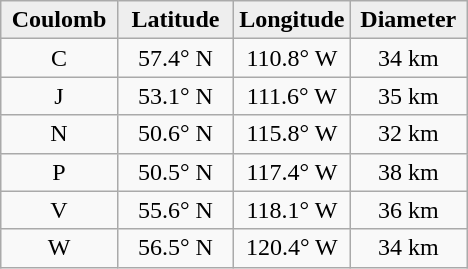<table class="wikitable">
<tr>
<th width="25%" style="background:#eeeeee;">Coulomb</th>
<th width="25%" style="background:#eeeeee;">Latitude</th>
<th width="25%" style="background:#eeeeee;">Longitude</th>
<th width="25%" style="background:#eeeeee;">Diameter</th>
</tr>
<tr>
<td align="center">C</td>
<td align="center">57.4° N</td>
<td align="center">110.8° W</td>
<td align="center">34 km</td>
</tr>
<tr>
<td align="center">J</td>
<td align="center">53.1° N</td>
<td align="center">111.6° W</td>
<td align="center">35 km</td>
</tr>
<tr>
<td align="center">N</td>
<td align="center">50.6° N</td>
<td align="center">115.8° W</td>
<td align="center">32 km</td>
</tr>
<tr>
<td align="center">P</td>
<td align="center">50.5° N</td>
<td align="center">117.4° W</td>
<td align="center">38 km</td>
</tr>
<tr>
<td align="center">V</td>
<td align="center">55.6° N</td>
<td align="center">118.1° W</td>
<td align="center">36 km</td>
</tr>
<tr>
<td align="center">W</td>
<td align="center">56.5° N</td>
<td align="center">120.4° W</td>
<td align="center">34 km</td>
</tr>
</table>
